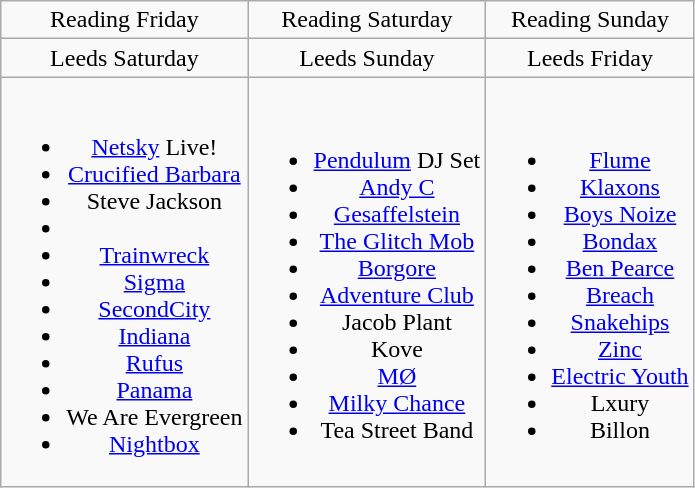<table class="wikitable" style="text-align:center;">
<tr>
<td>Reading Friday</td>
<td>Reading Saturday</td>
<td>Reading Sunday</td>
</tr>
<tr>
<td>Leeds Saturday</td>
<td>Leeds Sunday</td>
<td>Leeds Friday</td>
</tr>
<tr>
<td><br><ul><li><a href='#'>Netsky</a> Live!</li><li><a href='#'>Crucified Barbara</a></li><li>Steve Jackson</li><li></li><li><a href='#'>Trainwreck</a></li><li><a href='#'>Sigma</a></li><li><a href='#'>SecondCity</a></li><li><a href='#'>Indiana</a></li><li><a href='#'>Rufus</a></li><li><a href='#'>Panama</a></li><li>We Are Evergreen</li><li><a href='#'>Nightbox</a></li></ul></td>
<td><br><ul><li><a href='#'>Pendulum</a> DJ Set</li><li><a href='#'>Andy C</a></li><li><a href='#'>Gesaffelstein</a></li><li><a href='#'>The Glitch Mob</a></li><li><a href='#'>Borgore</a></li><li><a href='#'>Adventure Club</a></li><li>Jacob Plant</li><li>Kove</li><li><a href='#'>MØ</a></li><li><a href='#'>Milky Chance</a></li><li>Tea Street Band</li></ul></td>
<td><br><ul><li><a href='#'>Flume</a></li><li><a href='#'>Klaxons</a></li><li><a href='#'>Boys Noize</a></li><li><a href='#'>Bondax</a></li><li><a href='#'>Ben Pearce</a></li><li><a href='#'>Breach</a></li><li><a href='#'>Snakehips</a></li><li><a href='#'>Zinc</a></li><li><a href='#'>Electric Youth</a></li><li>Lxury</li><li>Billon</li></ul></td>
</tr>
</table>
